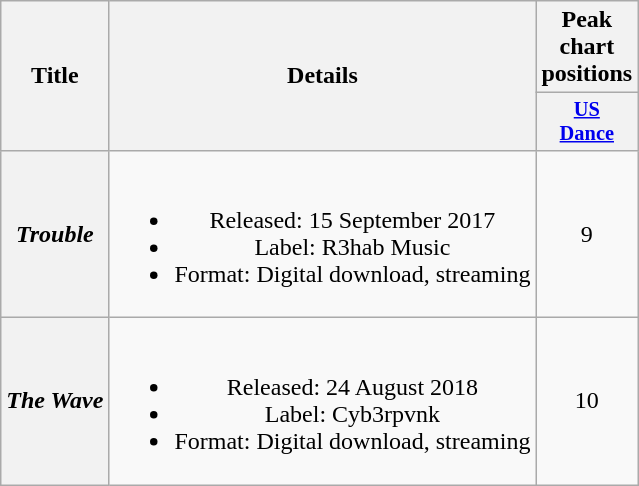<table class="wikitable plainrowheaders" style="text-align:center;">
<tr>
<th scope="col" rowspan="2">Title</th>
<th scope="col" rowspan="2">Details</th>
<th scope="col" colspan="1">Peak chart positions</th>
</tr>
<tr>
<th scope="col" style="width:3em;font-size:85%;"><a href='#'>US<br>Dance</a><br></th>
</tr>
<tr>
<th scope="row"><em>Trouble</em></th>
<td><br><ul><li>Released: 15 September 2017</li><li>Label: R3hab Music</li><li>Format: Digital download, streaming</li></ul></td>
<td>9</td>
</tr>
<tr>
<th scope="row"><em>The Wave</em></th>
<td><br><ul><li>Released: 24 August 2018</li><li>Label: Cyb3rpvnk</li><li>Format: Digital download, streaming</li></ul></td>
<td>10</td>
</tr>
</table>
